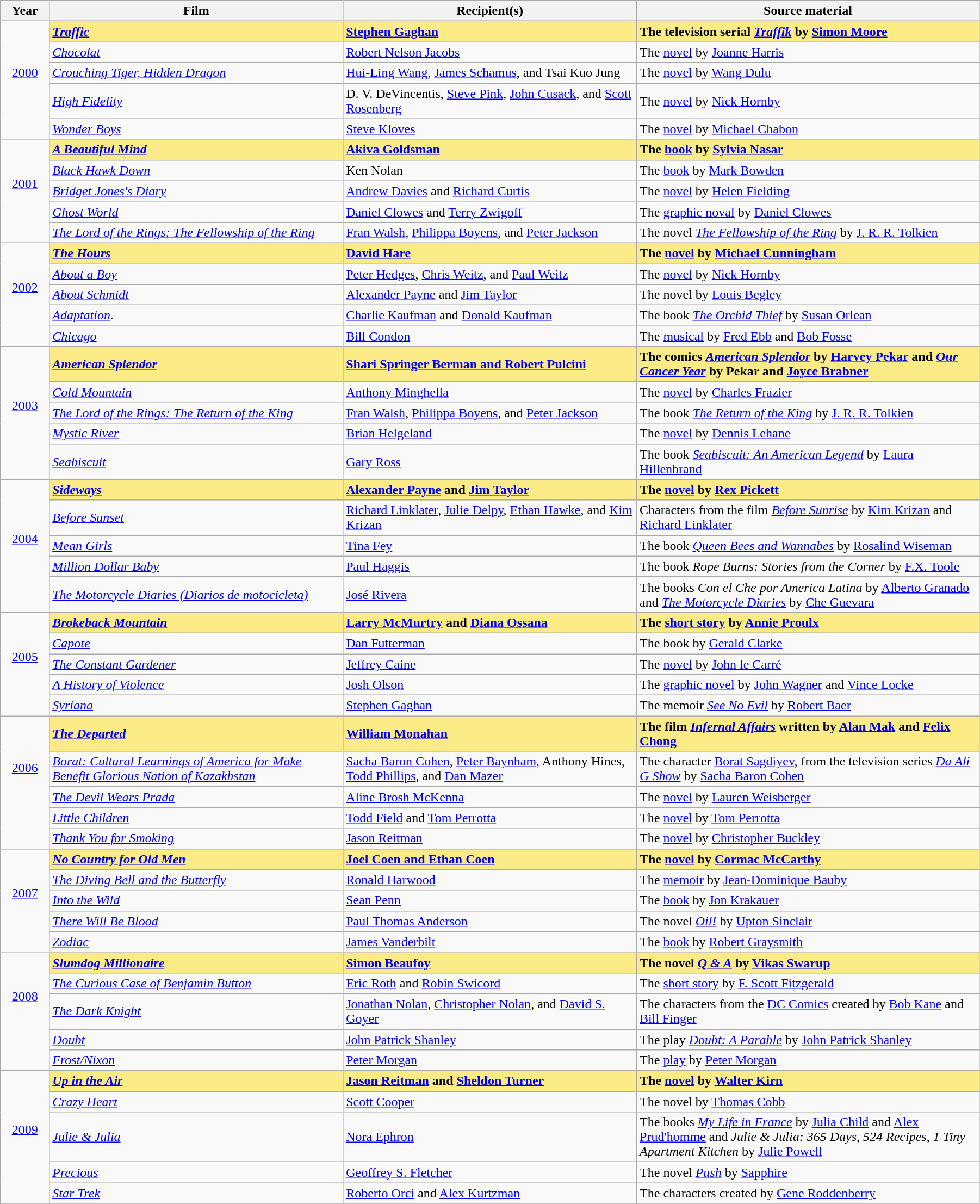<table class="wikitable" width="95%" cellpadding="5">
<tr>
<th width="5%">Year</th>
<th width="30%">Film</th>
<th width="30%">Recipient(s)</th>
<th width="35%">Source material</th>
</tr>
<tr>
<td rowspan="5"  style="text-align:center;"><a href='#'>2000</a><br><br></td>
<td style="background:#FAEB86;"><strong><em><a href='#'>Traffic</a></em></strong></td>
<td style="background:#FAEB86;"><strong><a href='#'>Stephen Gaghan</a></strong></td>
<td style="background:#FAEB86"><strong>The television serial <em><a href='#'>Traffik</a></em> by <a href='#'>Simon Moore</a></strong></td>
</tr>
<tr>
<td><em><a href='#'>Chocolat</a></em></td>
<td><a href='#'>Robert Nelson Jacobs</a></td>
<td>The <a href='#'>novel</a> by <a href='#'>Joanne Harris</a></td>
</tr>
<tr>
<td><em><a href='#'>Crouching Tiger, Hidden Dragon</a></em></td>
<td><a href='#'>Hui-Ling Wang</a>, <a href='#'>James Schamus</a>, and Tsai Kuo Jung</td>
<td>The <a href='#'>novel</a> by <a href='#'>Wang Dulu</a></td>
</tr>
<tr>
<td><em><a href='#'>High Fidelity</a></em></td>
<td>D. V. DeVincentis, <a href='#'>Steve Pink</a>, <a href='#'>John Cusack</a>, and <a href='#'>Scott Rosenberg</a></td>
<td>The <a href='#'>novel</a> by <a href='#'>Nick Hornby</a></td>
</tr>
<tr>
<td><em><a href='#'>Wonder Boys</a></em></td>
<td><a href='#'>Steve Kloves</a></td>
<td>The <a href='#'>novel</a> by <a href='#'>Michael Chabon</a></td>
</tr>
<tr>
<td rowspan="5"  style="text-align:center;"><a href='#'>2001</a><br><br></td>
<td style="background:#FAEB86;"><strong><em><a href='#'>A Beautiful Mind</a></em></strong></td>
<td style="background:#FAEB86;"><strong><a href='#'>Akiva Goldsman</a></strong></td>
<td style="background:#FAEB86"><strong>The <a href='#'>book</a> by <a href='#'>Sylvia Nasar</a></strong></td>
</tr>
<tr>
<td><em><a href='#'>Black Hawk Down</a></em></td>
<td>Ken Nolan</td>
<td>The <a href='#'>book</a> by <a href='#'>Mark Bowden</a></td>
</tr>
<tr>
<td><em><a href='#'>Bridget Jones's Diary</a></em></td>
<td><a href='#'>Andrew Davies</a> and <a href='#'>Richard Curtis</a></td>
<td>The <a href='#'>novel</a> by <a href='#'>Helen Fielding</a></td>
</tr>
<tr>
<td><em><a href='#'>Ghost World</a></em></td>
<td><a href='#'>Daniel Clowes</a> and <a href='#'>Terry Zwigoff</a></td>
<td>The <a href='#'>graphic noval</a> by <a href='#'>Daniel Clowes</a></td>
</tr>
<tr>
<td><em><a href='#'>The Lord of the Rings: The Fellowship of the Ring</a></em></td>
<td><a href='#'>Fran Walsh</a>, <a href='#'>Philippa Boyens</a>, and <a href='#'>Peter Jackson</a></td>
<td>The novel <em><a href='#'>The Fellowship of the Ring</a></em> by <a href='#'>J. R. R. Tolkien</a></td>
</tr>
<tr>
<td rowspan="5" style="text-align:center;"><a href='#'>2002</a><br><br></td>
<td style="background:#FAEB86;"><strong><em><a href='#'>The Hours</a></em></strong></td>
<td style="background:#FAEB86;"><strong><a href='#'>David Hare</a></strong></td>
<td style="background:#FAEB86"><strong>The <a href='#'>novel</a> by <a href='#'>Michael Cunningham</a></strong></td>
</tr>
<tr>
<td><em><a href='#'>About a Boy</a></em></td>
<td><a href='#'>Peter Hedges</a>, <a href='#'>Chris Weitz</a>, and <a href='#'>Paul Weitz</a></td>
<td>The <a href='#'>novel</a> by <a href='#'>Nick Hornby</a></td>
</tr>
<tr>
<td><em><a href='#'>About Schmidt</a></em></td>
<td><a href='#'>Alexander Payne</a> and <a href='#'>Jim Taylor</a></td>
<td>The novel by <a href='#'>Louis Begley</a></td>
</tr>
<tr>
<td><em><a href='#'>Adaptation</a>.</em></td>
<td><a href='#'>Charlie Kaufman</a> and <a href='#'>Donald Kaufman</a></td>
<td>The book <em><a href='#'>The Orchid Thief</a></em> by <a href='#'>Susan Orlean</a></td>
</tr>
<tr>
<td><em><a href='#'>Chicago</a></em></td>
<td><a href='#'>Bill Condon</a></td>
<td>The <a href='#'>musical</a> by <a href='#'>Fred Ebb</a> and <a href='#'>Bob Fosse</a></td>
</tr>
<tr>
<td rowspan="5" style="text-align:center;"><a href='#'>2003</a><br><br></td>
<td style="background:#FAEB86;"><strong><em><a href='#'>American Splendor</a></em></strong></td>
<td style="background:#FAEB86;"><strong><a href='#'>Shari Springer Berman and Robert Pulcini</a></strong></td>
<td style="background:#FAEB86"><strong>The comics <em><a href='#'>American Splendor</a></em> by <a href='#'>Harvey Pekar</a> and <em><a href='#'>Our Cancer Year</a></em> by Pekar and <a href='#'>Joyce Brabner</a></strong></td>
</tr>
<tr>
<td><em><a href='#'>Cold Mountain</a></em></td>
<td><a href='#'>Anthony Minghella</a></td>
<td>The <a href='#'>novel</a> by <a href='#'>Charles Frazier</a></td>
</tr>
<tr>
<td><em><a href='#'>The Lord of the Rings: The Return of the King</a></em></td>
<td><a href='#'>Fran Walsh</a>, <a href='#'>Philippa Boyens</a>, and <a href='#'>Peter Jackson</a></td>
<td>The book <em><a href='#'>The Return of the King</a></em> by <a href='#'>J. R. R. Tolkien</a></td>
</tr>
<tr>
<td><em><a href='#'>Mystic River</a></em></td>
<td><a href='#'>Brian Helgeland</a></td>
<td>The <a href='#'>novel</a> by <a href='#'>Dennis Lehane</a></td>
</tr>
<tr>
<td><em><a href='#'>Seabiscuit</a></em></td>
<td><a href='#'>Gary Ross</a></td>
<td>The book <em><a href='#'>Seabiscuit: An American Legend</a></em> by <a href='#'>Laura Hillenbrand</a></td>
</tr>
<tr>
<td rowspan="5" style="text-align:center;"><a href='#'>2004</a><br><br></td>
<td style="background:#FAEB86;"><strong><em><a href='#'>Sideways</a></em></strong></td>
<td style="background:#FAEB86;"><strong><a href='#'>Alexander Payne</a> and <a href='#'>Jim Taylor</a></strong></td>
<td style="background:#FAEB86"><strong>The <a href='#'>novel</a> by <a href='#'>Rex Pickett</a></strong></td>
</tr>
<tr>
<td><em><a href='#'>Before Sunset</a></em></td>
<td><a href='#'>Richard Linklater</a>, <a href='#'>Julie Delpy</a>, <a href='#'>Ethan Hawke</a>, and <a href='#'>Kim Krizan</a></td>
<td>Characters from the film <em><a href='#'>Before Sunrise</a></em> by <a href='#'>Kim Krizan</a> and <a href='#'>Richard Linklater</a></td>
</tr>
<tr>
<td><em><a href='#'>Mean Girls</a></em></td>
<td><a href='#'>Tina Fey</a></td>
<td>The book <em><a href='#'>Queen Bees and Wannabes</a></em> by <a href='#'>Rosalind Wiseman</a></td>
</tr>
<tr>
<td><em><a href='#'>Million Dollar Baby</a></em></td>
<td><a href='#'>Paul Haggis</a></td>
<td>The book <em>Rope Burns: Stories from the Corner</em> by <a href='#'>F.X. Toole</a></td>
</tr>
<tr>
<td><em><a href='#'>The Motorcycle Diaries (Diarios de motocicleta)</a></em></td>
<td><a href='#'>José Rivera</a></td>
<td>The books <em>Con el Che por America Latina</em> by <a href='#'>Alberto Granado</a> and <em><a href='#'>The Motorcycle Diaries</a></em> by <a href='#'>Che Guevara</a></td>
</tr>
<tr>
<td rowspan="5" style="text-align:center;"><a href='#'>2005</a><br><br></td>
<td style="background:#FAEB86;"><strong><em><a href='#'>Brokeback Mountain</a></em></strong></td>
<td style="background:#FAEB86;"><strong><a href='#'>Larry McMurtry</a> and <a href='#'>Diana Ossana</a></strong></td>
<td style="background:#FAEB86"><strong>The <a href='#'>short story</a> by <a href='#'>Annie Proulx</a></strong></td>
</tr>
<tr>
<td><em><a href='#'>Capote</a></em></td>
<td><a href='#'>Dan Futterman</a></td>
<td>The book by <a href='#'>Gerald Clarke</a></td>
</tr>
<tr>
<td><em><a href='#'>The Constant Gardener</a></em></td>
<td><a href='#'>Jeffrey Caine</a></td>
<td>The <a href='#'>novel</a> by <a href='#'>John le Carré</a></td>
</tr>
<tr>
<td><em><a href='#'>A History of Violence</a></em></td>
<td><a href='#'>Josh Olson</a></td>
<td>The <a href='#'>graphic novel</a> by <a href='#'>John Wagner</a> and <a href='#'>Vince Locke</a></td>
</tr>
<tr>
<td><em><a href='#'>Syriana</a></em></td>
<td><a href='#'>Stephen Gaghan</a></td>
<td>The memoir <em><a href='#'>See No Evil</a></em> by <a href='#'>Robert Baer</a></td>
</tr>
<tr>
<td rowspan="5" style="text-align:center;"><a href='#'>2006</a><br><br><br></td>
<td style="background:#FAEB86;"><strong><em><a href='#'>The Departed</a></em></strong></td>
<td style="background:#FAEB86;"><strong><a href='#'>William Monahan</a></strong></td>
<td style="background:#FAEB86"><strong>The film <em><a href='#'>Infernal Affairs</a></em> written by <a href='#'>Alan Mak</a> and <a href='#'>Felix Chong</a></strong></td>
</tr>
<tr>
<td><em><a href='#'>Borat: Cultural Learnings of America for Make Benefit Glorious Nation of Kazakhstan</a></em></td>
<td><a href='#'>Sacha Baron Cohen</a>, <a href='#'>Peter Baynham</a>, Anthony Hines, <a href='#'>Todd Phillips</a>, and <a href='#'>Dan Mazer</a></td>
<td>The character <a href='#'>Borat Sagdiyev</a>, from the television series <em><a href='#'>Da Ali G Show</a></em> by <a href='#'>Sacha Baron Cohen</a></td>
</tr>
<tr>
<td><em><a href='#'>The Devil Wears Prada</a></em></td>
<td><a href='#'>Aline Brosh McKenna</a></td>
<td>The <a href='#'>novel</a> by <a href='#'>Lauren Weisberger</a></td>
</tr>
<tr>
<td><em><a href='#'>Little Children</a></em></td>
<td><a href='#'>Todd Field</a> and <a href='#'>Tom Perrotta</a></td>
<td>The <a href='#'>novel</a> by <a href='#'>Tom Perrotta</a></td>
</tr>
<tr>
<td><em><a href='#'>Thank You for Smoking</a></em></td>
<td><a href='#'>Jason Reitman</a></td>
<td>The <a href='#'>novel</a> by <a href='#'>Christopher Buckley</a></td>
</tr>
<tr>
<td rowspan="5" style="text-align:center;"><a href='#'>2007</a><br><br></td>
<td style="background:#FAEB86;"><strong><em><a href='#'>No Country for Old Men</a></em></strong></td>
<td style="background:#FAEB86;"><strong><a href='#'>Joel Coen and Ethan Coen</a></strong></td>
<td style="background:#FAEB86"><strong>The <a href='#'>novel</a> by <a href='#'>Cormac McCarthy</a></strong></td>
</tr>
<tr>
<td><em><a href='#'>The Diving Bell and the Butterfly</a></em></td>
<td><a href='#'>Ronald Harwood</a></td>
<td>The <a href='#'>memoir</a> by <a href='#'>Jean-Dominique Bauby</a></td>
</tr>
<tr>
<td><em><a href='#'>Into the Wild</a></em></td>
<td><a href='#'>Sean Penn</a></td>
<td>The <a href='#'>book</a> by <a href='#'>Jon Krakauer</a></td>
</tr>
<tr>
<td><em><a href='#'>There Will Be Blood</a></em></td>
<td><a href='#'>Paul Thomas Anderson</a></td>
<td>The novel <em><a href='#'>Oil!</a></em> by <a href='#'>Upton Sinclair</a></td>
</tr>
<tr>
<td><em><a href='#'>Zodiac</a></em></td>
<td><a href='#'>James Vanderbilt</a></td>
<td>The <a href='#'>book</a> by <a href='#'>Robert Graysmith</a></td>
</tr>
<tr>
<td rowspan="5" style="text-align:center;"><a href='#'>2008</a><br><br><br></td>
<td style="background:#FAEB86;"><strong><em><a href='#'>Slumdog Millionaire</a></em></strong></td>
<td style="background:#FAEB86;"><strong><a href='#'>Simon Beaufoy</a></strong></td>
<td style="background:#FAEB86"><strong>The novel <em><a href='#'>Q & A</a></em> by <a href='#'>Vikas Swarup</a></strong></td>
</tr>
<tr>
<td><em><a href='#'>The Curious Case of Benjamin Button</a></em></td>
<td><a href='#'>Eric Roth</a> and <a href='#'>Robin Swicord</a></td>
<td>The <a href='#'>short story</a> by <a href='#'>F. Scott Fitzgerald</a></td>
</tr>
<tr>
<td><em><a href='#'>The Dark Knight</a></em></td>
<td><a href='#'>Jonathan Nolan</a>, <a href='#'>Christopher Nolan</a>, and <a href='#'>David S. Goyer</a></td>
<td>The characters from the <a href='#'>DC Comics</a> created by <a href='#'>Bob Kane</a> and <a href='#'>Bill Finger</a></td>
</tr>
<tr>
<td><em><a href='#'>Doubt</a></em></td>
<td><a href='#'>John Patrick Shanley</a></td>
<td>The play <em><a href='#'>Doubt: A Parable</a></em> by <a href='#'>John Patrick Shanley</a></td>
</tr>
<tr>
<td><em><a href='#'>Frost/Nixon</a></em></td>
<td><a href='#'>Peter Morgan</a></td>
<td>The <a href='#'>play</a> by <a href='#'>Peter Morgan</a></td>
</tr>
<tr>
<td rowspan="5" style="text-align:center;"><a href='#'>2009</a><br><br></td>
<td style="background:#FAEB86;"><strong><em><a href='#'>Up in the Air</a></em></strong></td>
<td style="background:#FAEB86;"><strong><a href='#'>Jason Reitman</a> and <a href='#'>Sheldon Turner</a></strong></td>
<td style="background:#FAEB86"><strong>The <a href='#'>novel</a> by <a href='#'>Walter Kirn</a></strong></td>
</tr>
<tr>
<td><em><a href='#'>Crazy Heart</a></em></td>
<td><a href='#'>Scott Cooper</a></td>
<td>The novel by <a href='#'>Thomas Cobb</a></td>
</tr>
<tr>
<td><em><a href='#'>Julie & Julia</a></em></td>
<td><a href='#'>Nora Ephron</a></td>
<td>The books <em><a href='#'>My Life in France</a></em> by <a href='#'>Julia Child</a> and <a href='#'>Alex Prud'homme</a> and <em>Julie & Julia: 365 Days, 524 Recipes, 1 Tiny Apartment Kitchen</em> by <a href='#'>Julie Powell</a></td>
</tr>
<tr>
<td><em><a href='#'>Precious</a></em></td>
<td><a href='#'>Geoffrey S. Fletcher</a></td>
<td>The novel <em><a href='#'>Push</a></em> by <a href='#'>Sapphire</a></td>
</tr>
<tr>
<td><em><a href='#'>Star Trek</a></em></td>
<td><a href='#'>Roberto Orci</a> and <a href='#'>Alex Kurtzman</a></td>
<td>The characters created by <a href='#'>Gene Roddenberry</a></td>
</tr>
<tr>
</tr>
</table>
